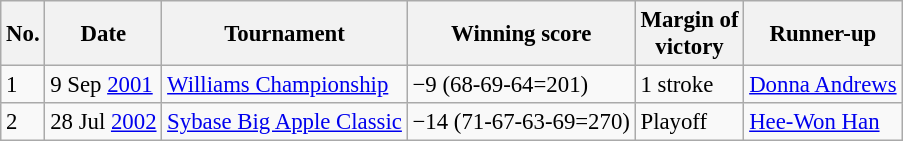<table class="wikitable" style="font-size:95%;">
<tr>
<th>No.</th>
<th>Date</th>
<th>Tournament</th>
<th>Winning score</th>
<th>Margin of<br>victory</th>
<th>Runner-up</th>
</tr>
<tr>
<td>1</td>
<td>9 Sep <a href='#'>2001</a></td>
<td><a href='#'>Williams Championship</a></td>
<td>−9 (68-69-64=201)</td>
<td>1 stroke</td>
<td> <a href='#'>Donna Andrews</a></td>
</tr>
<tr>
<td>2</td>
<td>28 Jul <a href='#'>2002</a></td>
<td><a href='#'>Sybase Big Apple Classic</a></td>
<td>−14 (71-67-63-69=270)</td>
<td>Playoff</td>
<td> <a href='#'>Hee-Won Han</a></td>
</tr>
</table>
